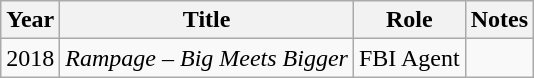<table class="wikitable sortable">
<tr>
<th>Year</th>
<th>Title</th>
<th>Role</th>
<th class="unsortable">Notes</th>
</tr>
<tr>
<td>2018</td>
<td><em>Rampage – Big Meets Bigger</em></td>
<td>FBI Agent</td>
<td></td>
</tr>
</table>
